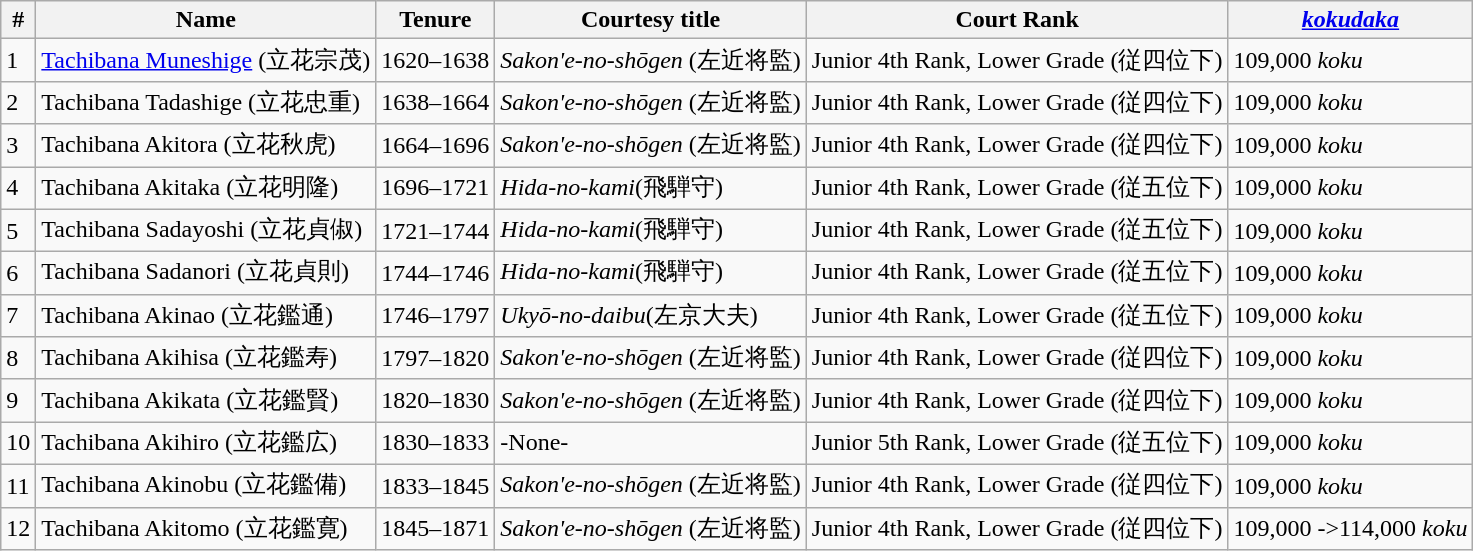<table class=wikitable>
<tr>
<th>#</th>
<th>Name</th>
<th>Tenure</th>
<th>Courtesy title</th>
<th>Court Rank</th>
<th><em><a href='#'>kokudaka</a></em></th>
</tr>
<tr>
<td>1</td>
<td><a href='#'>Tachibana Muneshige</a> (立花宗茂)</td>
<td>1620–1638</td>
<td><em>Sakon'e-no-shōgen</em> (左近将監)</td>
<td>Junior 4th Rank, Lower Grade (従四位下)</td>
<td>109,000 <em>koku</em></td>
</tr>
<tr>
<td>2</td>
<td>Tachibana Tadashige (立花忠重)</td>
<td>1638–1664</td>
<td><em>Sakon'e-no-shōgen</em> (左近将監)</td>
<td>Junior 4th Rank, Lower Grade (従四位下)</td>
<td>109,000 <em>koku</em></td>
</tr>
<tr>
<td>3</td>
<td>Tachibana Akitora (立花秋虎)</td>
<td>1664–1696</td>
<td><em>Sakon'e-no-shōgen</em> (左近将監)</td>
<td>Junior 4th Rank, Lower Grade (従四位下)</td>
<td>109,000 <em>koku</em></td>
</tr>
<tr>
<td>4</td>
<td>Tachibana Akitaka (立花明隆)</td>
<td>1696–1721</td>
<td><em>Hida-no-kami</em>(飛騨守)</td>
<td>Junior 4th Rank, Lower Grade (従五位下)</td>
<td>109,000 <em>koku</em></td>
</tr>
<tr>
<td>5</td>
<td>Tachibana Sadayoshi (立花貞俶)</td>
<td>1721–1744</td>
<td><em>Hida-no-kami</em>(飛騨守)</td>
<td>Junior 4th Rank, Lower Grade (従五位下)</td>
<td>109,000 <em>koku</em></td>
</tr>
<tr>
<td>6</td>
<td>Tachibana Sadanori (立花貞則)</td>
<td>1744–1746</td>
<td><em>Hida-no-kami</em>(飛騨守)</td>
<td>Junior 4th Rank, Lower Grade (従五位下)</td>
<td>109,000 <em>koku</em></td>
</tr>
<tr>
<td>7</td>
<td>Tachibana Akinao (立花鑑通)</td>
<td>1746–1797</td>
<td><em>Ukyō-no-daibu</em>(左京大夫)</td>
<td>Junior 4th Rank, Lower Grade (従五位下)</td>
<td>109,000 <em>koku</em></td>
</tr>
<tr>
<td>8</td>
<td>Tachibana Akihisa (立花鑑寿)</td>
<td>1797–1820</td>
<td><em>Sakon'e-no-shōgen</em> (左近将監)</td>
<td>Junior 4th Rank, Lower Grade (従四位下)</td>
<td>109,000 <em>koku</em></td>
</tr>
<tr>
<td>9</td>
<td>Tachibana Akikata (立花鑑賢)</td>
<td>1820–1830</td>
<td><em>Sakon'e-no-shōgen</em> (左近将監)</td>
<td>Junior 4th Rank, Lower Grade (従四位下)</td>
<td>109,000 <em>koku</em></td>
</tr>
<tr>
<td>10</td>
<td>Tachibana Akihiro (立花鑑広)</td>
<td>1830–1833</td>
<td>-None-</td>
<td>Junior 5th Rank, Lower Grade (従五位下)</td>
<td>109,000 <em>koku</em></td>
</tr>
<tr>
<td>11</td>
<td>Tachibana Akinobu (立花鑑備)</td>
<td>1833–1845</td>
<td><em>Sakon'e-no-shōgen</em> (左近将監)</td>
<td>Junior 4th Rank, Lower Grade (従四位下)</td>
<td>109,000 <em>koku</em></td>
</tr>
<tr>
<td>12</td>
<td>Tachibana Akitomo (立花鑑寛)</td>
<td>1845–1871</td>
<td><em>Sakon'e-no-shōgen</em> (左近将監)</td>
<td>Junior 4th Rank, Lower Grade (従四位下)</td>
<td>109,000 ->114,000 <em>koku</em></td>
</tr>
</table>
